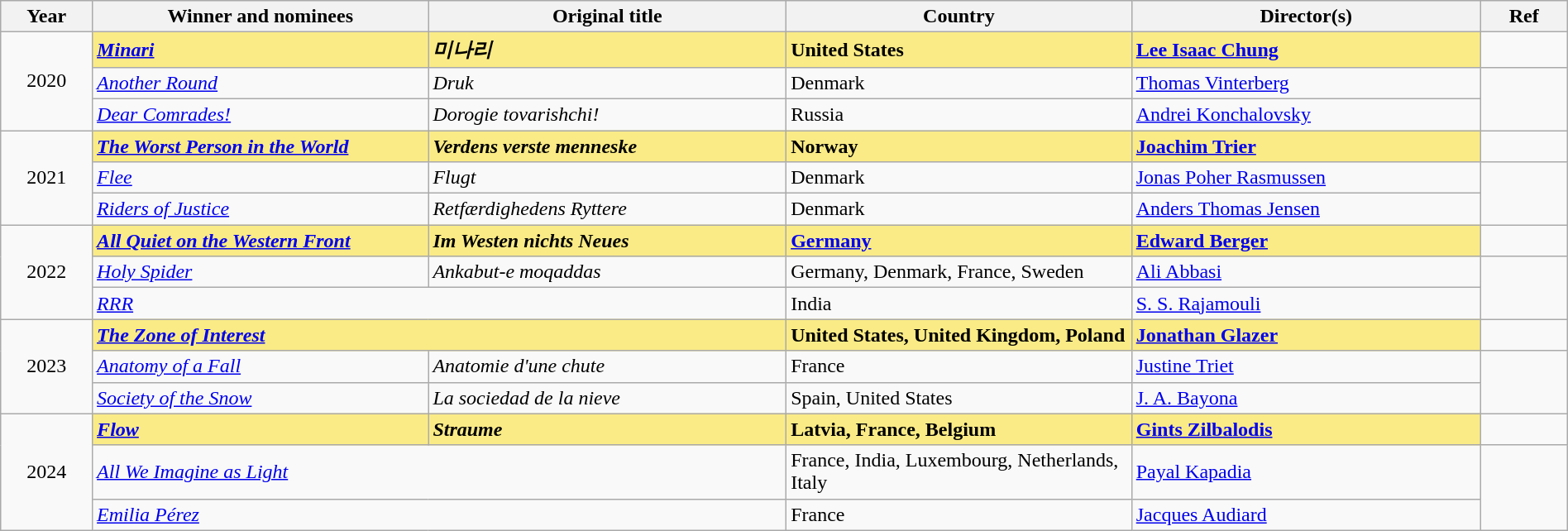<table class="wikitable" width="100%" cellpadding="5">
<tr>
<th width="100"><strong>Year</strong></th>
<th width="450"><strong>Winner and nominees</strong></th>
<th width="450"><strong>Original title</strong></th>
<th width="450"><strong>Country</strong></th>
<th width="450"><strong>Director(s)</strong></th>
<th width="100"><strong>Ref</strong></th>
</tr>
<tr>
<td rowspan=3 style="text-align:center;">2020</td>
<td style="background:#FAEB86;"><strong><em><a href='#'>Minari</a></em></strong></td>
<td style="background:#FAEB86;"><strong><em>미나리</em></strong></td>
<td style="background:#FAEB86;"><strong>United States</strong></td>
<td style="background:#FAEB86;"><strong><a href='#'>Lee Isaac Chung</a></strong></td>
<td></td>
</tr>
<tr>
<td><em><a href='#'>Another Round</a></em></td>
<td><em>Druk</em></td>
<td>Denmark</td>
<td><a href='#'>Thomas Vinterberg</a></td>
<td rowspan=2></td>
</tr>
<tr>
<td><em><a href='#'>Dear Comrades!</a></em></td>
<td><em>Dorogie tovarishchi!</em></td>
<td>Russia</td>
<td><a href='#'>Andrei Konchalovsky</a></td>
</tr>
<tr>
<td rowspan="3" style="text-align:center;">2021</td>
<td style="background:#FAEB86;"><strong><em><a href='#'>The Worst Person in the World</a></em></strong></td>
<td style="background:#FAEB86;"><strong><em>Verdens verste menneske</em></strong></td>
<td style="background:#FAEB86;"><strong>Norway</strong></td>
<td style="background:#FAEB86;"><strong><a href='#'>Joachim Trier</a></strong></td>
<td></td>
</tr>
<tr>
<td><em><a href='#'>Flee</a></em></td>
<td><em>Flugt</em></td>
<td>Denmark</td>
<td><a href='#'>Jonas Poher Rasmussen</a></td>
<td rowspan=2></td>
</tr>
<tr>
<td><em><a href='#'>Riders of Justice</a></em></td>
<td><em>Retfærdighedens Ryttere</em></td>
<td>Denmark</td>
<td><a href='#'>Anders Thomas Jensen</a></td>
</tr>
<tr>
<td rowspan="3" style="text-align:center;">2022</td>
<td style="background:#FAEB86;"><strong><em><a href='#'>All Quiet on the Western Front</a></em></strong></td>
<td style="background:#FAEB86;"><strong><em>Im Westen nichts Neues</em></strong></td>
<td style="background:#FAEB86;"><strong><a href='#'>Germany</a></strong></td>
<td style="background:#FAEB86;"><strong><a href='#'>Edward Berger</a></strong></td>
<td></td>
</tr>
<tr>
<td><em><a href='#'>Holy Spider</a></em></td>
<td><em>Ankabut-e moqaddas</em></td>
<td>Germany, Denmark, France, Sweden</td>
<td><a href='#'>Ali Abbasi</a></td>
<td rowspan=2></td>
</tr>
<tr>
<td colspan=2><em><a href='#'>RRR</a></em></td>
<td>India</td>
<td><a href='#'>S. S. Rajamouli</a></td>
</tr>
<tr>
<td rowspan="3" style="text-align:center;">2023</td>
<td style="background:#FAEB86;" colspan=2><strong><em><a href='#'>The Zone of Interest</a></em></strong></td>
<td style="background:#FAEB86;"><strong>United States, United Kingdom, Poland</strong></td>
<td style="background:#FAEB86;"><strong><a href='#'>Jonathan Glazer</a></strong></td>
<td></td>
</tr>
<tr>
<td><em><a href='#'>Anatomy of a Fall</a></em></td>
<td><em>Anatomie d'une chute</em></td>
<td>France</td>
<td><a href='#'>Justine Triet</a></td>
<td rowspan=2></td>
</tr>
<tr>
<td><em><a href='#'>Society of the Snow</a></em></td>
<td><em>La sociedad de la nieve</em></td>
<td>Spain, United States</td>
<td><a href='#'>J. A. Bayona</a></td>
</tr>
<tr>
<td rowspan="3" style="text-align:center;">2024</td>
<td style="background:#FAEB86;"><strong><em><a href='#'>Flow</a></em></strong></td>
<td style="background:#FAEB86;"><strong><em>Straume</em></strong></td>
<td style="background:#FAEB86;"><strong>Latvia, France, Belgium</strong></td>
<td style="background:#FAEB86;"><strong><a href='#'>Gints Zilbalodis</a></strong></td>
<td></td>
</tr>
<tr>
<td colspan=2><em><a href='#'>All We Imagine as Light</a></em></td>
<td>France, India, Luxembourg, Netherlands, Italy</td>
<td><a href='#'>Payal Kapadia</a></td>
<td rowspan=2></td>
</tr>
<tr>
<td colspan=2><em><a href='#'>Emilia Pérez</a></em></td>
<td>France</td>
<td><a href='#'>Jacques Audiard</a></td>
</tr>
</table>
